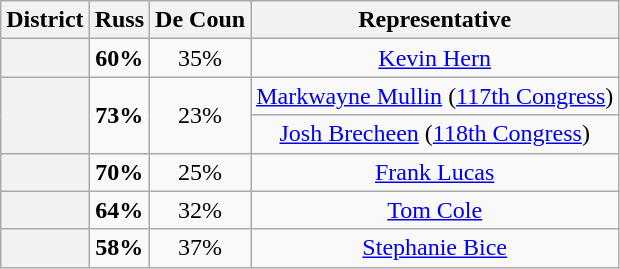<table class=wikitable>
<tr>
<th>District</th>
<th>Russ</th>
<th>De Coun</th>
<th>Representative</th>
</tr>
<tr align=center>
<th></th>
<td><strong>60%</strong></td>
<td>35%</td>
<td><a href='#'>Kevin Hern</a></td>
</tr>
<tr align=center>
<th rowspan=2 ></th>
<td rowspan=2><strong>73%</strong></td>
<td rowspan=2>23%</td>
<td><a href='#'>Markwayne Mullin</a> (<a href='#'>117th Congress</a>)</td>
</tr>
<tr align=center>
<td><a href='#'>Josh Brecheen</a> (<a href='#'>118th Congress</a>)</td>
</tr>
<tr align=center>
<th></th>
<td><strong>70%</strong></td>
<td>25%</td>
<td><a href='#'>Frank Lucas</a></td>
</tr>
<tr align=center>
<th></th>
<td><strong>64%</strong></td>
<td>32%</td>
<td><a href='#'>Tom Cole</a></td>
</tr>
<tr align=center>
<th></th>
<td><strong>58%</strong></td>
<td>37%</td>
<td><a href='#'>Stephanie Bice</a></td>
</tr>
</table>
